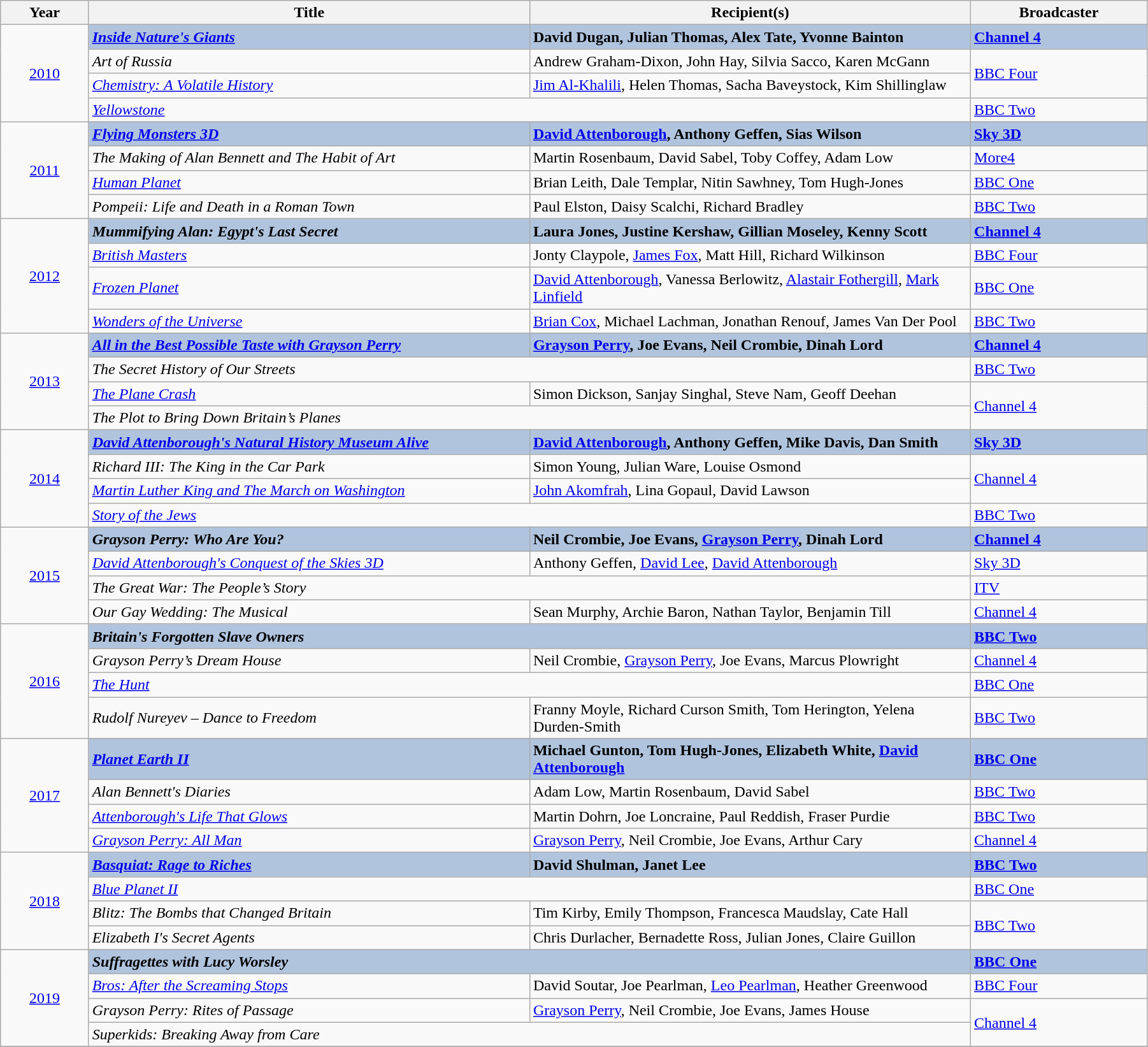<table class="wikitable" width="95%">
<tr>
<th width=5%>Year</th>
<th width=25%>Title</th>
<th width=25%><strong>Recipient(s)</strong></th>
<th width=10%><strong>Broadcaster</strong></th>
</tr>
<tr>
<td rowspan="4" style="text-align:center;"><a href='#'>2010</a></td>
<td style="background:#B0C4DE;"><strong><em><a href='#'>Inside Nature's Giants</a></em></strong></td>
<td style="background:#B0C4DE;"><strong>David Dugan, Julian Thomas, Alex Tate, Yvonne Bainton</strong></td>
<td style="background:#B0C4DE;"><strong><a href='#'>Channel 4</a></strong></td>
</tr>
<tr>
<td><em>Art of Russia</em></td>
<td>Andrew Graham-Dixon, John Hay, Silvia Sacco, Karen McGann</td>
<td rowspan="2"><a href='#'>BBC Four</a></td>
</tr>
<tr>
<td><em><a href='#'>Chemistry: A Volatile History</a></em></td>
<td><a href='#'>Jim Al-Khalili</a>, Helen Thomas, Sacha Baveystock, Kim Shillinglaw</td>
</tr>
<tr>
<td colspan="2"><em><a href='#'>Yellowstone</a></em></td>
<td><a href='#'>BBC Two</a></td>
</tr>
<tr>
<td rowspan="4" style="text-align:center;"><a href='#'>2011</a></td>
<td style="background:#B0C4DE;"><strong><em><a href='#'>Flying Monsters 3D</a></em></strong></td>
<td style="background:#B0C4DE;"><strong><a href='#'>David Attenborough</a>, Anthony Geffen, Sias Wilson</strong></td>
<td style="background:#B0C4DE;"><strong><a href='#'>Sky 3D</a></strong></td>
</tr>
<tr>
<td><em>The Making of Alan Bennett and The Habit of Art</em></td>
<td>Martin Rosenbaum, David Sabel, Toby Coffey, Adam Low</td>
<td><a href='#'>More4</a></td>
</tr>
<tr>
<td><em><a href='#'>Human Planet</a></em></td>
<td>Brian Leith, Dale Templar, Nitin Sawhney, Tom Hugh-Jones</td>
<td><a href='#'>BBC One</a></td>
</tr>
<tr>
<td><em>Pompeii: Life and Death in a Roman Town</em></td>
<td>Paul Elston, Daisy Scalchi, Richard Bradley</td>
<td><a href='#'>BBC Two</a></td>
</tr>
<tr>
<td rowspan="4" style="text-align:center;"><a href='#'>2012</a></td>
<td style="background:#B0C4DE;"><strong><em>Mummifying Alan: Egypt's Last Secret</em></strong></td>
<td style="background:#B0C4DE;"><strong>Laura Jones, Justine Kershaw, Gillian Moseley, Kenny Scott</strong></td>
<td style="background:#B0C4DE;"><strong><a href='#'>Channel 4</a></strong></td>
</tr>
<tr>
<td><em><a href='#'>British Masters</a></em></td>
<td>Jonty Claypole, <a href='#'>James Fox</a>, Matt Hill, Richard Wilkinson</td>
<td><a href='#'>BBC Four</a></td>
</tr>
<tr>
<td><em><a href='#'>Frozen Planet</a></em></td>
<td><a href='#'>David Attenborough</a>, Vanessa Berlowitz, <a href='#'>Alastair Fothergill</a>, <a href='#'>Mark Linfield</a></td>
<td><a href='#'>BBC One</a></td>
</tr>
<tr>
<td><em><a href='#'>Wonders of the Universe</a></em></td>
<td><a href='#'>Brian Cox</a>, Michael Lachman, Jonathan Renouf, James Van Der Pool</td>
<td><a href='#'>BBC Two</a></td>
</tr>
<tr>
<td rowspan="4" style="text-align:center;"><a href='#'>2013</a></td>
<td style="background:#B0C4DE;"><strong><em><a href='#'>All in the Best Possible Taste with Grayson Perry</a></em></strong></td>
<td style="background:#B0C4DE;"><strong><a href='#'>Grayson Perry</a>, Joe Evans, Neil Crombie, Dinah Lord</strong></td>
<td style="background:#B0C4DE;"><strong><a href='#'>Channel 4</a></strong></td>
</tr>
<tr>
<td colspan="2"><em>The Secret History of Our Streets</em></td>
<td><a href='#'>BBC Two</a></td>
</tr>
<tr>
<td><em><a href='#'>The Plane Crash</a></em></td>
<td>Simon Dickson, Sanjay Singhal, Steve Nam, Geoff Deehan</td>
<td rowspan="2"><a href='#'>Channel 4</a></td>
</tr>
<tr>
<td colspan="2"><em>The Plot to Bring Down Britain’s Planes</em></td>
</tr>
<tr>
<td rowspan="4" style="text-align:center;"><a href='#'>2014</a></td>
<td style="background:#B0C4DE;"><strong><em><a href='#'>David Attenborough's Natural History Museum Alive</a></em></strong></td>
<td style="background:#B0C4DE;"><strong><a href='#'>David Attenborough</a>, Anthony Geffen, Mike Davis, Dan Smith</strong></td>
<td style="background:#B0C4DE;"><strong><a href='#'>Sky 3D</a></strong></td>
</tr>
<tr>
<td><em>Richard III: The King in the Car Park</em></td>
<td>Simon Young, Julian Ware, Louise Osmond</td>
<td rowspan="2"><a href='#'>Channel 4</a></td>
</tr>
<tr>
<td><em><a href='#'>Martin Luther King and The March on Washington</a></em></td>
<td><a href='#'>John Akomfrah</a>, Lina Gopaul, David Lawson</td>
</tr>
<tr>
<td colspan="2"><em><a href='#'>Story of the Jews</a></em></td>
<td><a href='#'>BBC Two</a></td>
</tr>
<tr>
<td rowspan="4" style="text-align:center;"><a href='#'>2015</a></td>
<td style="background:#B0C4DE;"><strong><em>Grayson Perry: Who Are You?</em></strong></td>
<td style="background:#B0C4DE;"><strong>Neil Crombie, Joe Evans, <a href='#'>Grayson Perry</a>, Dinah Lord</strong></td>
<td style="background:#B0C4DE;"><strong><a href='#'>Channel 4</a></strong></td>
</tr>
<tr>
<td><em><a href='#'>David Attenborough's Conquest of the Skies 3D</a></em></td>
<td>Anthony Geffen, <a href='#'>David Lee</a>, <a href='#'>David Attenborough</a></td>
<td><a href='#'>Sky 3D</a></td>
</tr>
<tr>
<td colspan="2"><em>The Great War: The People’s Story</em></td>
<td><a href='#'>ITV</a></td>
</tr>
<tr>
<td><em>Our Gay Wedding: The Musical</em></td>
<td>Sean Murphy, Archie Baron, Nathan Taylor, Benjamin Till</td>
<td><a href='#'>Channel 4</a></td>
</tr>
<tr>
<td rowspan="4" style="text-align:center;"><a href='#'>2016</a></td>
<td colspan="2" style="background:#B0C4DE;"><strong><em>Britain's Forgotten Slave Owners</em></strong></td>
<td style="background:#B0C4DE;"><strong><a href='#'>BBC Two</a></strong></td>
</tr>
<tr>
<td><em>Grayson Perry’s Dream House</em></td>
<td>Neil Crombie, <a href='#'>Grayson Perry</a>, Joe Evans, Marcus Plowright</td>
<td><a href='#'>Channel 4</a></td>
</tr>
<tr>
<td colspan="2"><em><a href='#'>The Hunt</a></em></td>
<td><a href='#'>BBC One</a></td>
</tr>
<tr>
<td><em>Rudolf Nureyev – Dance to Freedom</em></td>
<td>Franny Moyle, Richard Curson Smith, Tom Herington, Yelena Durden-Smith</td>
<td><a href='#'>BBC Two</a></td>
</tr>
<tr>
<td rowspan="4" style="text-align:center;"><a href='#'>2017</a></td>
<td style="background:#B0C4DE;"><strong><em><a href='#'>Planet Earth II</a></em></strong></td>
<td style="background:#B0C4DE;"><strong>Michael Gunton, Tom Hugh-Jones, Elizabeth White, <a href='#'>David Attenborough</a></strong></td>
<td style="background:#B0C4DE;"><strong><a href='#'>BBC One</a></strong></td>
</tr>
<tr>
<td><em>Alan Bennett's Diaries</em></td>
<td>Adam Low, Martin Rosenbaum, David Sabel</td>
<td><a href='#'>BBC Two</a></td>
</tr>
<tr>
<td><em><a href='#'>Attenborough's Life That Glows</a></em></td>
<td>Martin Dohrn, Joe Loncraine, Paul Reddish, Fraser Purdie</td>
<td><a href='#'>BBC Two</a></td>
</tr>
<tr>
<td><em><a href='#'>Grayson Perry: All Man</a></em></td>
<td><a href='#'>Grayson Perry</a>, Neil Crombie, Joe Evans, Arthur Cary</td>
<td><a href='#'>Channel 4</a></td>
</tr>
<tr>
<td rowspan="4" style="text-align:center;"><a href='#'>2018</a></td>
<td style="background:#B0C4DE;"><strong><em><a href='#'>Basquiat: Rage to Riches</a></em></strong></td>
<td style="background:#B0C4DE;"><strong>David Shulman, Janet Lee</strong></td>
<td style="background:#B0C4DE;"><strong><a href='#'>BBC Two</a></strong></td>
</tr>
<tr>
<td colspan="2"><em><a href='#'>Blue Planet II</a></em></td>
<td><a href='#'>BBC One</a></td>
</tr>
<tr>
<td><em>Blitz: The Bombs that Changed Britain</em></td>
<td>Tim Kirby, Emily Thompson, Francesca Maudslay, Cate Hall</td>
<td rowspan="2"><a href='#'>BBC Two</a></td>
</tr>
<tr>
<td><em>Elizabeth I's Secret Agents</em></td>
<td>Chris Durlacher, Bernadette Ross, Julian Jones, Claire Guillon</td>
</tr>
<tr>
<td rowspan="4" style="text-align:center;"><a href='#'>2019</a><br></td>
<td colspan="2" style="background:#B0C4DE;"><strong><em>Suffragettes with Lucy Worsley</em></strong></td>
<td style="background:#B0C4DE;"><strong><a href='#'>BBC One</a></strong></td>
</tr>
<tr>
<td><em><a href='#'>Bros: After the Screaming Stops</a></em></td>
<td>David Soutar, Joe Pearlman, <a href='#'>Leo Pearlman</a>, Heather Greenwood</td>
<td><a href='#'>BBC Four</a></td>
</tr>
<tr>
<td><em>Grayson Perry: Rites of Passage</em></td>
<td><a href='#'>Grayson Perry</a>, Neil Crombie, Joe Evans, James House</td>
<td rowspan="2"><a href='#'>Channel 4</a></td>
</tr>
<tr>
<td colspan="2"><em>Superkids: Breaking Away from Care</em></td>
</tr>
<tr>
</tr>
</table>
